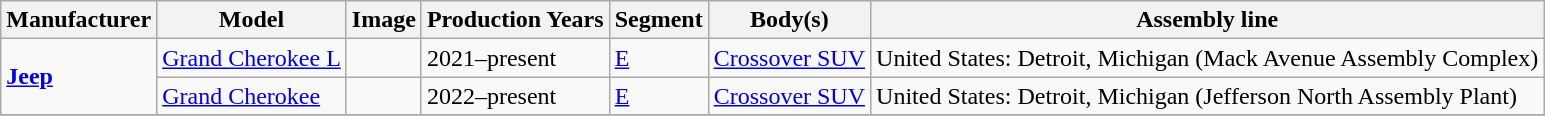<table class="wikitable">
<tr>
<th>Manufacturer</th>
<th>Model</th>
<th>Image</th>
<th>Production Years</th>
<th>Segment</th>
<th>Body(s)</th>
<th>Assembly line</th>
</tr>
<tr>
<td rowspan="2"><strong><a href='#'>Jeep</a></strong></td>
<td><a href='#'>Grand Cherokee L</a></td>
<td></td>
<td>2021–present</td>
<td><a href='#'>E</a></td>
<td><a href='#'>Crossover SUV</a></td>
<td>United States: Detroit, Michigan (Mack Avenue Assembly Complex)</td>
</tr>
<tr>
<td><a href='#'>Grand Cherokee</a></td>
<td></td>
<td>2022–present</td>
<td><a href='#'>E</a></td>
<td><a href='#'>Crossover SUV</a></td>
<td>United States: Detroit, Michigan (Jefferson North Assembly Plant)</td>
</tr>
<tr>
</tr>
</table>
